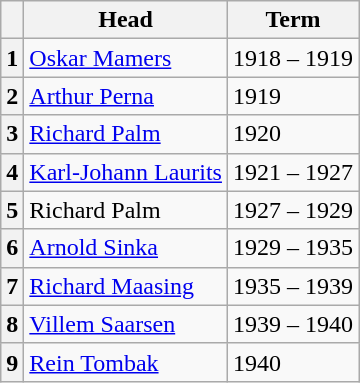<table class="wikitable" border="1" style="text-align:left">
<tr>
<th></th>
<th>Head</th>
<th>Term</th>
</tr>
<tr>
<th>1</th>
<td><a href='#'>Oskar Mamers</a></td>
<td>1918 – 1919</td>
</tr>
<tr>
<th>2</th>
<td><a href='#'>Arthur Perna</a></td>
<td>1919</td>
</tr>
<tr>
<th>3</th>
<td><a href='#'>Richard Palm</a></td>
<td>1920</td>
</tr>
<tr>
<th>4</th>
<td><a href='#'>Karl-Johann Laurits</a></td>
<td>1921 – 1927</td>
</tr>
<tr>
<th>5</th>
<td>Richard Palm</td>
<td>1927 – 1929</td>
</tr>
<tr>
<th>6</th>
<td><a href='#'>Arnold Sinka</a></td>
<td>1929 – 1935</td>
</tr>
<tr>
<th>7</th>
<td><a href='#'>Richard Maasing</a></td>
<td>1935 – 1939</td>
</tr>
<tr>
<th>8</th>
<td><a href='#'>Villem Saarsen</a></td>
<td>1939 – 1940</td>
</tr>
<tr>
<th>9</th>
<td><a href='#'>Rein Tombak</a></td>
<td>1940</td>
</tr>
</table>
